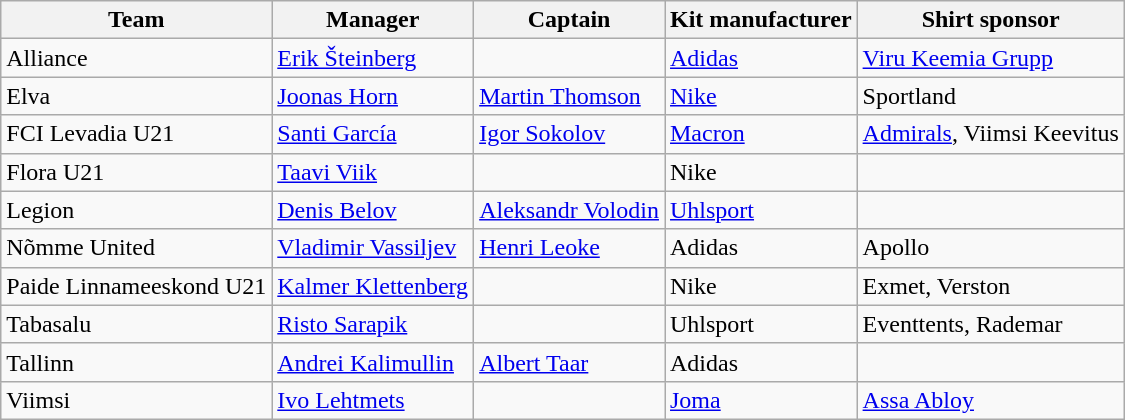<table class="wikitable sortable">
<tr>
<th>Team</th>
<th>Manager</th>
<th>Captain</th>
<th>Kit manufacturer</th>
<th>Shirt sponsor</th>
</tr>
<tr>
<td>Alliance</td>
<td> <a href='#'>Erik Šteinberg</a></td>
<td></td>
<td><a href='#'>Adidas</a></td>
<td><a href='#'>Viru Keemia Grupp</a></td>
</tr>
<tr>
<td>Elva</td>
<td> <a href='#'>Joonas Horn</a></td>
<td> <a href='#'>Martin Thomson</a></td>
<td><a href='#'>Nike</a></td>
<td>Sportland</td>
</tr>
<tr>
<td>FCI Levadia U21</td>
<td> <a href='#'>Santi García</a></td>
<td> <a href='#'>Igor Sokolov</a></td>
<td><a href='#'>Macron</a></td>
<td><a href='#'>Admirals</a>, Viimsi Keevitus</td>
</tr>
<tr>
<td>Flora U21</td>
<td> <a href='#'>Taavi Viik</a></td>
<td></td>
<td>Nike</td>
<td></td>
</tr>
<tr>
<td>Legion</td>
<td> <a href='#'>Denis Belov</a></td>
<td> <a href='#'>Aleksandr Volodin</a></td>
<td><a href='#'>Uhlsport</a></td>
<td></td>
</tr>
<tr>
<td>Nõmme United</td>
<td> <a href='#'>Vladimir Vassiljev</a></td>
<td> <a href='#'>Henri Leoke</a></td>
<td>Adidas</td>
<td>Apollo</td>
</tr>
<tr>
<td>Paide Linnameeskond U21</td>
<td> <a href='#'>Kalmer Klettenberg</a></td>
<td></td>
<td>Nike</td>
<td>Exmet, Verston</td>
</tr>
<tr>
<td>Tabasalu</td>
<td> <a href='#'>Risto Sarapik</a></td>
<td></td>
<td>Uhlsport</td>
<td>Eventtents, Rademar</td>
</tr>
<tr>
<td>Tallinn</td>
<td> <a href='#'>Andrei Kalimullin</a></td>
<td> <a href='#'>Albert Taar</a></td>
<td>Adidas</td>
<td></td>
</tr>
<tr>
<td>Viimsi</td>
<td> <a href='#'>Ivo Lehtmets</a></td>
<td></td>
<td><a href='#'>Joma</a></td>
<td><a href='#'>Assa Abloy</a></td>
</tr>
</table>
